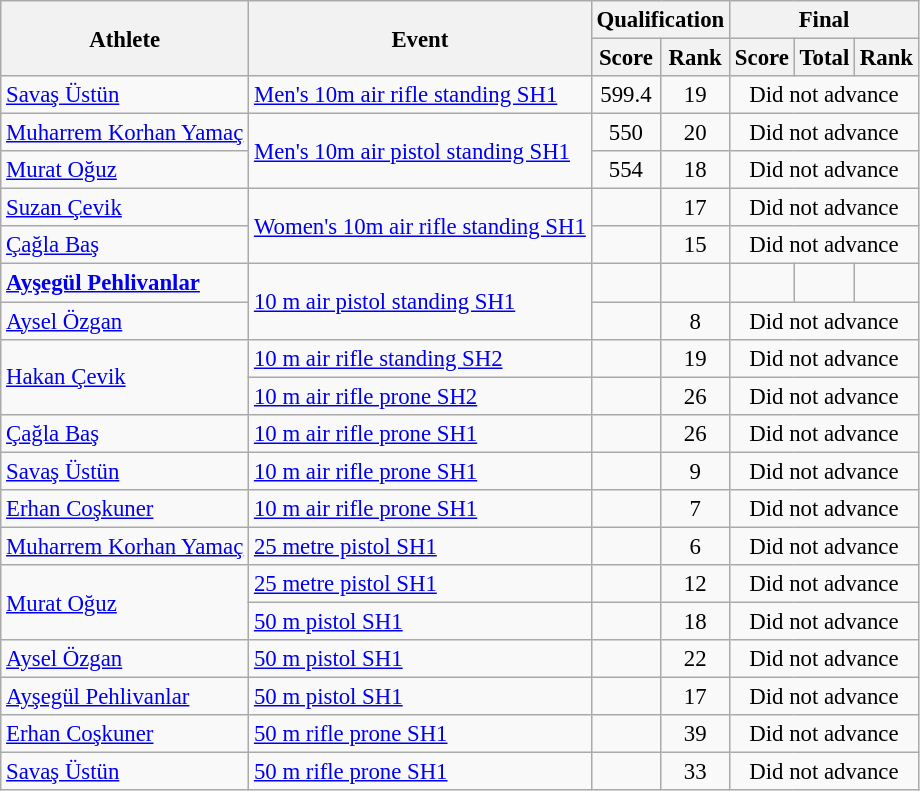<table class=wikitable style="font-size:95%">
<tr>
<th rowspan=2>Athlete</th>
<th rowspan=2>Event</th>
<th colspan=2>Qualification</th>
<th colspan=3>Final</th>
</tr>
<tr>
<th>Score</th>
<th>Rank</th>
<th>Score</th>
<th>Total</th>
<th>Rank</th>
</tr>
<tr align=center>
<td align=left><a href='#'>Savaş Üstün</a></td>
<td align=left><a href='#'>Men's 10m air rifle standing SH1</a></td>
<td>599.4</td>
<td>19</td>
<td colspan=3>Did not advance</td>
</tr>
<tr align=center>
<td align=left><a href='#'>Muharrem Korhan Yamaç</a></td>
<td align=left rowspan=2><a href='#'>Men's 10m air pistol standing SH1</a></td>
<td>550</td>
<td>20</td>
<td colspan=3>Did not advance</td>
</tr>
<tr align=center>
<td align=left><a href='#'>Murat Oğuz</a></td>
<td>554</td>
<td>18</td>
<td colspan=3>Did not advance</td>
</tr>
<tr align=center>
<td align=left><a href='#'>Suzan Çevik</a></td>
<td align=left rowspan=2><a href='#'>Women's 10m air rifle standing SH1</a></td>
<td></td>
<td>17</td>
<td colspan=3>Did not advance</td>
</tr>
<tr align=center>
<td align=left><a href='#'>Çağla Baş</a></td>
<td></td>
<td>15</td>
<td colspan=3>Did not advance</td>
</tr>
<tr align=center>
<td align=left><strong><a href='#'>Ayşegül Pehlivanlar</a></strong></td>
<td align=left rowspan=2><a href='#'>10 m air pistol standing SH1</a></td>
<td></td>
<td></td>
<td></td>
<td></td>
<td></td>
</tr>
<tr align=center>
<td align=left><a href='#'>Aysel Özgan</a></td>
<td></td>
<td>8</td>
<td colspan=3>Did not advance</td>
</tr>
<tr align=center>
<td rowspan="2" align=left><a href='#'>Hakan Çevik</a></td>
<td align=left><a href='#'>10 m air rifle standing SH2</a></td>
<td></td>
<td>19</td>
<td colspan=3>Did not advance</td>
</tr>
<tr align=center>
<td align=left><a href='#'>10 m air rifle prone SH2</a></td>
<td></td>
<td>26</td>
<td colspan=3>Did not advance</td>
</tr>
<tr align=center>
<td align=left><a href='#'>Çağla Baş</a></td>
<td align=left><a href='#'>10 m air rifle prone SH1</a></td>
<td></td>
<td>26</td>
<td colspan=3>Did not advance</td>
</tr>
<tr align=center>
<td align=left><a href='#'>Savaş Üstün</a></td>
<td align=left><a href='#'>10 m air rifle prone SH1</a></td>
<td></td>
<td>9</td>
<td colspan=3>Did not advance</td>
</tr>
<tr align=center>
<td align=left><a href='#'>Erhan Coşkuner</a></td>
<td align=left><a href='#'>10 m air rifle prone SH1</a></td>
<td></td>
<td>7</td>
<td colspan=3>Did not advance</td>
</tr>
<tr align=center>
<td align=left><a href='#'>Muharrem Korhan Yamaç</a></td>
<td align=left><a href='#'>25 metre pistol SH1</a></td>
<td></td>
<td>6</td>
<td colspan=3>Did not advance</td>
</tr>
<tr align=center>
<td rowspan="2" align=left><a href='#'>Murat Oğuz</a></td>
<td align=left><a href='#'>25 metre pistol SH1</a></td>
<td></td>
<td>12</td>
<td colspan=3>Did not advance</td>
</tr>
<tr align=center>
<td align=left><a href='#'>50 m pistol SH1</a></td>
<td></td>
<td>18</td>
<td colspan=3>Did not advance</td>
</tr>
<tr align=center>
<td align=left><a href='#'>Aysel Özgan</a></td>
<td align=left><a href='#'>50 m pistol SH1</a></td>
<td></td>
<td>22</td>
<td colspan=3>Did not advance</td>
</tr>
<tr align=center>
<td align=left><a href='#'>Ayşegül Pehlivanlar</a></td>
<td align=left><a href='#'>50 m pistol SH1</a></td>
<td></td>
<td>17</td>
<td colspan=3>Did not advance</td>
</tr>
<tr align=center>
<td align=left><a href='#'>Erhan Coşkuner</a></td>
<td align=left><a href='#'>50 m rifle prone SH1</a></td>
<td></td>
<td>39</td>
<td colspan=3>Did not advance</td>
</tr>
<tr align=center>
<td align=left><a href='#'>Savaş Üstün</a></td>
<td align=left><a href='#'>50 m rifle prone SH1</a></td>
<td></td>
<td>33</td>
<td colspan=3>Did not advance</td>
</tr>
</table>
